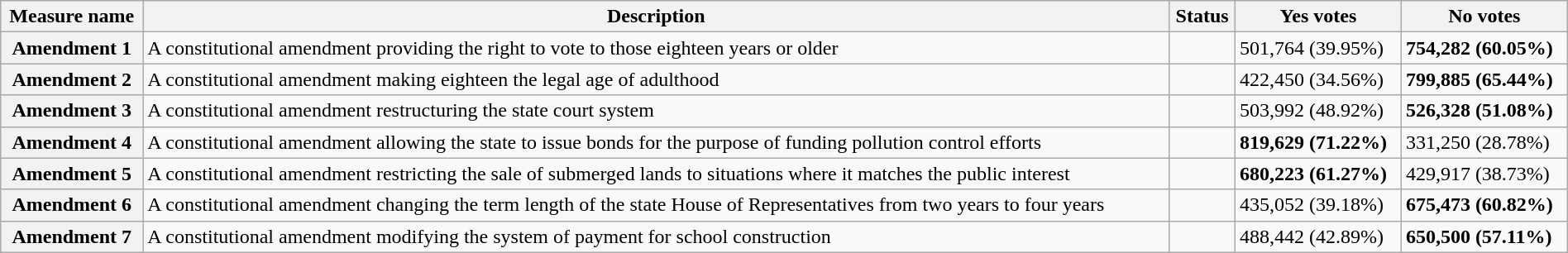<table class="wikitable sortable plainrowheaders" style="width:100%">
<tr>
<th scope="col">Measure name</th>
<th class="unsortable" scope="col">Description</th>
<th scope="col">Status</th>
<th scope="col">Yes votes</th>
<th scope="col">No votes</th>
</tr>
<tr>
<th scope="row">Amendment 1</th>
<td>A constitutional amendment providing the right to vote to those eighteen years or older</td>
<td></td>
<td>501,764 (39.95%)</td>
<td><strong>754,282 (60.05%)</strong></td>
</tr>
<tr>
<th scope="row">Amendment 2</th>
<td>A constitutional amendment making eighteen the legal age of adulthood</td>
<td></td>
<td>422,450 (34.56%)</td>
<td><strong>799,885 (65.44%)</strong></td>
</tr>
<tr>
<th scope="row">Amendment 3</th>
<td>A constitutional amendment restructuring the state court system</td>
<td></td>
<td>503,992 (48.92%)</td>
<td><strong>526,328 (51.08%)</strong></td>
</tr>
<tr>
<th scope="row">Amendment 4</th>
<td>A constitutional amendment allowing the state to issue bonds for the purpose of funding pollution control efforts</td>
<td></td>
<td><strong>819,629 (71.22%)</strong></td>
<td>331,250 (28.78%)</td>
</tr>
<tr>
<th scope="row">Amendment 5</th>
<td>A constitutional amendment restricting the sale of submerged lands to situations where it matches the public interest</td>
<td></td>
<td><strong>680,223 (61.27%)</strong></td>
<td>429,917 (38.73%)</td>
</tr>
<tr>
<th scope="row">Amendment 6</th>
<td>A constitutional amendment changing the term length of the state House of Representatives from two years to four years</td>
<td></td>
<td>435,052 (39.18%)</td>
<td><strong>675,473 (60.82%)</strong></td>
</tr>
<tr>
<th scope="row">Amendment 7</th>
<td>A constitutional amendment modifying the system of payment for school construction</td>
<td></td>
<td>488,442 (42.89%)</td>
<td><strong>650,500 (57.11%)</strong></td>
</tr>
</table>
